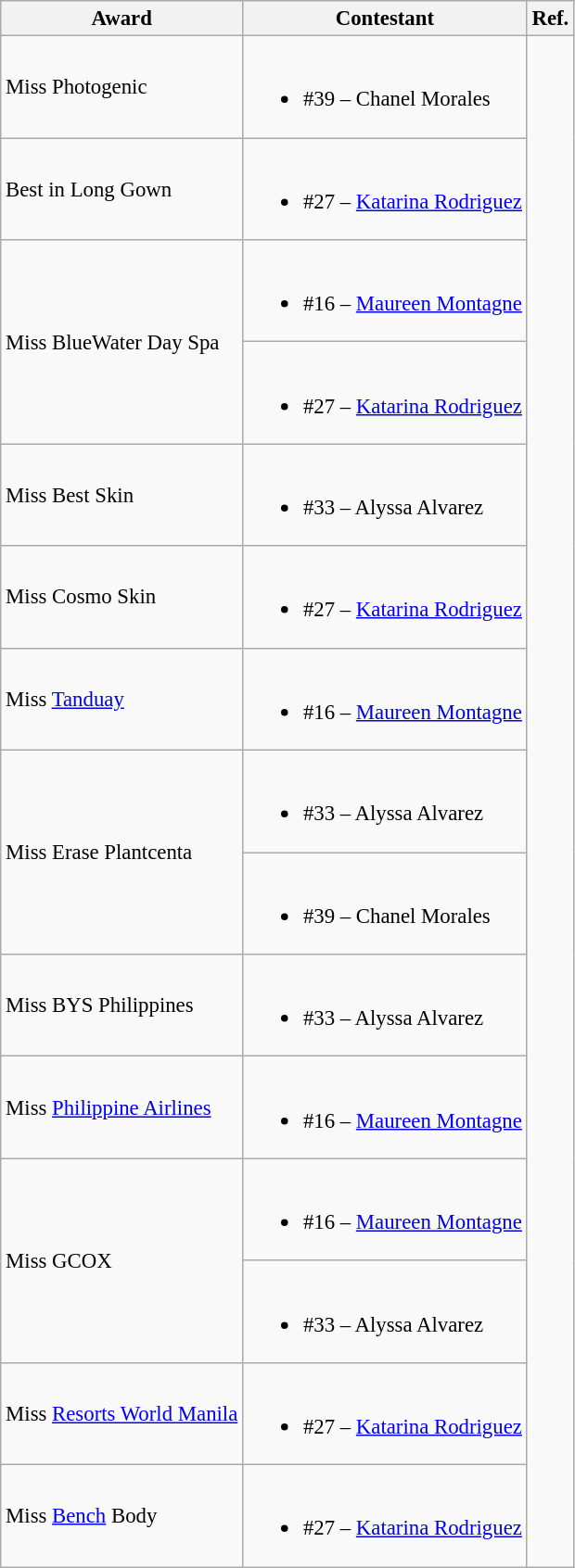<table class="wikitable sortable" style="font-size:95%;">
<tr>
<th>Award</th>
<th>Contestant</th>
<th>Ref.</th>
</tr>
<tr>
<td>Miss Photogenic</td>
<td><br><ul><li>#39 – Chanel Morales</li></ul></td>
<td rowspan="15"><br></td>
</tr>
<tr>
<td>Best in Long Gown</td>
<td><br><ul><li>#27 – <a href='#'>Katarina Rodriguez</a></li></ul></td>
</tr>
<tr>
<td rowspan="2">Miss BlueWater Day Spa</td>
<td><br><ul><li>#16 – <a href='#'>Maureen Montagne</a></li></ul></td>
</tr>
<tr>
<td><br><ul><li>#27 – <a href='#'>Katarina Rodriguez</a></li></ul></td>
</tr>
<tr>
<td>Miss Best Skin</td>
<td><br><ul><li>#33 – Alyssa Alvarez</li></ul></td>
</tr>
<tr>
<td>Miss Cosmo Skin</td>
<td><br><ul><li>#27 – <a href='#'>Katarina Rodriguez</a></li></ul></td>
</tr>
<tr>
<td>Miss <a href='#'>Tanduay</a></td>
<td><br><ul><li>#16 – <a href='#'>Maureen Montagne</a></li></ul></td>
</tr>
<tr>
<td rowspan="2">Miss Erase Plantcenta</td>
<td><br><ul><li>#33 – Alyssa Alvarez</li></ul></td>
</tr>
<tr>
<td><br><ul><li>#39 – Chanel Morales</li></ul></td>
</tr>
<tr>
<td>Miss BYS Philippines</td>
<td><br><ul><li>#33 – Alyssa Alvarez</li></ul></td>
</tr>
<tr>
<td>Miss <a href='#'>Philippine Airlines</a></td>
<td><br><ul><li>#16 – <a href='#'>Maureen Montagne</a></li></ul></td>
</tr>
<tr>
<td rowspan="2">Miss GCOX</td>
<td><br><ul><li>#16 – <a href='#'>Maureen Montagne</a></li></ul></td>
</tr>
<tr>
<td><br><ul><li>#33 – Alyssa Alvarez</li></ul></td>
</tr>
<tr>
<td>Miss <a href='#'>Resorts World Manila</a></td>
<td><br><ul><li>#27 – <a href='#'>Katarina Rodriguez</a></li></ul></td>
</tr>
<tr>
<td>Miss <a href='#'>Bench</a> Body</td>
<td><br><ul><li>#27 – <a href='#'>Katarina Rodriguez</a></li></ul></td>
</tr>
</table>
